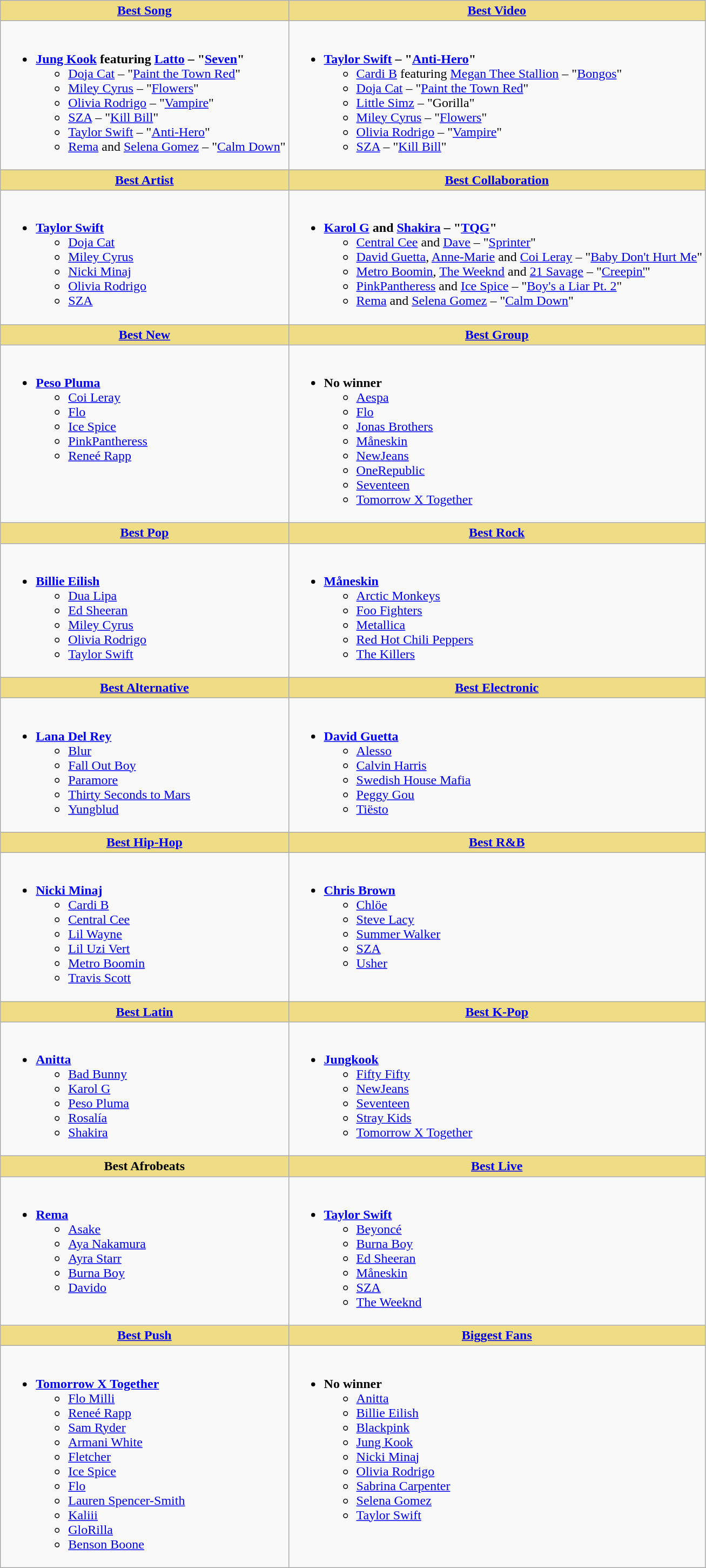<table class="wikitable" style="width=" 100%">
<tr>
<th style="background:#EEDD85; width=50%"><a href='#'>Best Song</a></th>
<th style="background:#EEDD85; width=50%"><a href='#'>Best Video</a></th>
</tr>
<tr>
<td valign="top"><br><ul><li><strong><a href='#'>Jung Kook</a> featuring <a href='#'>Latto</a> – "<a href='#'>Seven</a>"</strong><ul><li><a href='#'>Doja Cat</a> – "<a href='#'>Paint the Town Red</a>"</li><li><a href='#'>Miley Cyrus</a> – "<a href='#'>Flowers</a>"</li><li><a href='#'>Olivia Rodrigo</a> – "<a href='#'>Vampire</a>"</li><li><a href='#'>SZA</a> – "<a href='#'>Kill Bill</a>"</li><li><a href='#'>Taylor Swift</a> – "<a href='#'>Anti-Hero</a>"</li><li><a href='#'>Rema</a> and <a href='#'>Selena Gomez</a> – "<a href='#'>Calm Down</a>"</li></ul></li></ul></td>
<td valign="top"><br><ul><li><strong><a href='#'>Taylor Swift</a> – "<a href='#'>Anti-Hero</a>"</strong><ul><li><a href='#'>Cardi B</a> featuring <a href='#'>Megan Thee Stallion</a> – "<a href='#'>Bongos</a>"</li><li><a href='#'>Doja Cat</a> – "<a href='#'>Paint the Town Red</a>"</li><li><a href='#'>Little Simz</a> – "Gorilla"</li><li><a href='#'>Miley Cyrus</a> – "<a href='#'>Flowers</a>"</li><li><a href='#'>Olivia Rodrigo</a> – "<a href='#'>Vampire</a>"</li><li><a href='#'>SZA</a> – "<a href='#'>Kill Bill</a>"</li></ul></li></ul></td>
</tr>
<tr>
<th style="background:#EEDD85; width=50%"><a href='#'>Best Artist</a></th>
<th style="background:#EEDD85; width=50%"><a href='#'>Best Collaboration</a></th>
</tr>
<tr>
<td valign="top"><br><ul><li><strong><a href='#'>Taylor Swift</a></strong><ul><li><a href='#'>Doja Cat</a></li><li><a href='#'>Miley Cyrus</a></li><li><a href='#'>Nicki Minaj</a></li><li><a href='#'>Olivia Rodrigo</a></li><li><a href='#'>SZA</a></li></ul></li></ul></td>
<td valign="top"><br><ul><li><strong><a href='#'>Karol G</a> and <a href='#'>Shakira</a> – "<a href='#'>TQG</a>"</strong><ul><li><a href='#'>Central Cee</a> and <a href='#'>Dave</a> – "<a href='#'>Sprinter</a>"</li><li><a href='#'>David Guetta</a>, <a href='#'>Anne-Marie</a> and <a href='#'>Coi Leray</a> – "<a href='#'>Baby Don't Hurt Me</a>"</li><li><a href='#'>Metro Boomin</a>, <a href='#'>The Weeknd</a> and <a href='#'>21 Savage</a> – "<a href='#'>Creepin'</a>"</li><li><a href='#'>PinkPantheress</a> and <a href='#'>Ice Spice</a> – "<a href='#'>Boy's a Liar Pt. 2</a>"</li><li><a href='#'>Rema</a> and <a href='#'>Selena Gomez</a> – "<a href='#'>Calm Down</a>"</li></ul></li></ul></td>
</tr>
<tr>
<th style="background:#EEDD85; width=50%"><a href='#'>Best New</a></th>
<th style="background:#EEDD85; width=50%"><a href='#'>Best Group</a></th>
</tr>
<tr>
<td valign="top"><br><ul><li><strong><a href='#'>Peso Pluma</a></strong><ul><li><a href='#'>Coi Leray</a></li><li><a href='#'>Flo</a></li><li><a href='#'>Ice Spice</a></li><li><a href='#'>PinkPantheress</a></li><li><a href='#'>Reneé Rapp</a></li></ul></li></ul></td>
<td valign="top"><br><ul><li><strong>No winner</strong><ul><li><a href='#'>Aespa</a></li><li><a href='#'>Flo</a></li><li><a href='#'>Jonas Brothers</a></li><li><a href='#'>Måneskin</a></li><li><a href='#'>NewJeans</a></li><li><a href='#'>OneRepublic</a></li><li><a href='#'>Seventeen</a></li><li><a href='#'>Tomorrow X Together</a></li></ul></li></ul></td>
</tr>
<tr>
<th style="background:#EEDD85; width=50%"><a href='#'>Best Pop</a></th>
<th style="background:#EEDD85; width=50%"><a href='#'>Best Rock</a></th>
</tr>
<tr>
<td valign="top"><br><ul><li><strong><a href='#'>Billie Eilish</a></strong><ul><li><a href='#'>Dua Lipa</a></li><li><a href='#'>Ed Sheeran</a></li><li><a href='#'>Miley Cyrus</a></li><li><a href='#'>Olivia Rodrigo</a></li><li><a href='#'>Taylor Swift</a></li></ul></li></ul></td>
<td valign="top"><br><ul><li><strong><a href='#'>Måneskin</a></strong><ul><li><a href='#'>Arctic Monkeys</a></li><li><a href='#'>Foo Fighters</a></li><li><a href='#'>Metallica</a></li><li><a href='#'>Red Hot Chili Peppers</a></li><li><a href='#'>The Killers</a></li></ul></li></ul></td>
</tr>
<tr>
<th style="background:#EEDD85; width=50%"><a href='#'>Best Alternative</a></th>
<th style="background:#EEDD85; width=50%"><a href='#'>Best Electronic</a></th>
</tr>
<tr>
<td valign="top"><br><ul><li><strong><a href='#'>Lana Del Rey</a></strong><ul><li><a href='#'>Blur</a></li><li><a href='#'>Fall Out Boy</a></li><li><a href='#'>Paramore</a></li><li><a href='#'>Thirty Seconds to Mars</a></li><li><a href='#'>Yungblud</a></li></ul></li></ul></td>
<td valign="top"><br><ul><li><strong><a href='#'>David Guetta</a></strong><ul><li><a href='#'>Alesso</a></li><li><a href='#'>Calvin Harris</a></li><li><a href='#'>Swedish House Mafia</a></li><li><a href='#'>Peggy Gou</a></li><li><a href='#'>Tiësto</a></li></ul></li></ul></td>
</tr>
<tr>
<th style="background:#EEDD85; width=50%"><a href='#'>Best Hip-Hop</a></th>
<th style="background:#EEDD85; width=50%"><a href='#'>Best R&B</a></th>
</tr>
<tr>
<td valign="top"><br><ul><li><strong><a href='#'>Nicki Minaj</a></strong><ul><li><a href='#'>Cardi B</a></li><li><a href='#'>Central Cee</a></li><li><a href='#'>Lil Wayne</a></li><li><a href='#'>Lil Uzi Vert</a></li><li><a href='#'>Metro Boomin</a></li><li><a href='#'>Travis Scott</a></li></ul></li></ul></td>
<td valign="top"><br><ul><li><strong><a href='#'>Chris Brown</a></strong><ul><li><a href='#'>Chlöe</a></li><li><a href='#'>Steve Lacy</a></li><li><a href='#'>Summer Walker</a></li><li><a href='#'>SZA</a></li><li><a href='#'>Usher</a></li></ul></li></ul></td>
</tr>
<tr>
<th style="background:#EEDD85; width=50%"><a href='#'>Best Latin</a></th>
<th style="background:#EEDD85; width=50%"><a href='#'>Best K-Pop</a></th>
</tr>
<tr>
<td valign="top"><br><ul><li><strong><a href='#'>Anitta</a></strong><ul><li><a href='#'>Bad Bunny</a></li><li><a href='#'>Karol G</a></li><li><a href='#'>Peso Pluma</a></li><li><a href='#'>Rosalía</a></li><li><a href='#'>Shakira</a></li></ul></li></ul></td>
<td valign="top"><br><ul><li><strong><a href='#'>Jungkook</a></strong><ul><li><a href='#'>Fifty Fifty</a></li><li><a href='#'>NewJeans</a></li><li><a href='#'>Seventeen</a></li><li><a href='#'>Stray Kids</a></li><li><a href='#'>Tomorrow X Together</a></li></ul></li></ul></td>
</tr>
<tr>
<th style="background:#EEDD85; width=50%">Best Afrobeats</th>
<th style="background:#EEDD85; width=50%"><a href='#'>Best Live</a></th>
</tr>
<tr>
<td valign="top"><br><ul><li><strong><a href='#'>Rema</a></strong><ul><li><a href='#'>Asake</a></li><li><a href='#'>Aya Nakamura</a></li><li><a href='#'>Ayra Starr</a></li><li><a href='#'>Burna Boy</a></li><li><a href='#'>Davido</a></li></ul></li></ul></td>
<td valign="top"><br><ul><li><strong><a href='#'>Taylor Swift</a></strong><ul><li><a href='#'>Beyoncé</a></li><li><a href='#'>Burna Boy</a></li><li><a href='#'>Ed Sheeran</a></li><li><a href='#'>Måneskin</a></li><li><a href='#'>SZA</a></li><li><a href='#'>The Weeknd</a></li></ul></li></ul></td>
</tr>
<tr>
<th style="background:#EEDD85; width=50%"><a href='#'>Best Push</a></th>
<th style="background:#EEDD85; width=50%"><a href='#'>Biggest Fans</a></th>
</tr>
<tr>
<td valign="top"><br><ul><li><strong><a href='#'>Tomorrow X Together</a></strong><ul><li><a href='#'>Flo Milli</a></li><li><a href='#'>Reneé Rapp</a></li><li><a href='#'>Sam Ryder</a></li><li><a href='#'>Armani White</a></li><li><a href='#'>Fletcher</a></li><li><a href='#'>Ice Spice</a></li><li><a href='#'>Flo</a></li><li><a href='#'>Lauren Spencer-Smith</a></li><li><a href='#'>Kaliii</a></li><li><a href='#'>GloRilla</a></li><li><a href='#'>Benson Boone</a></li></ul></li></ul></td>
<td valign="top"><br><ul><li><strong>No winner</strong><ul><li><a href='#'>Anitta</a></li><li><a href='#'>Billie Eilish</a></li><li><a href='#'>Blackpink</a></li><li><a href='#'>Jung Kook</a></li><li><a href='#'>Nicki Minaj</a></li><li><a href='#'>Olivia Rodrigo</a></li><li><a href='#'>Sabrina Carpenter</a></li><li><a href='#'>Selena Gomez</a></li><li><a href='#'>Taylor Swift</a></li></ul></li></ul></td>
</tr>
</table>
